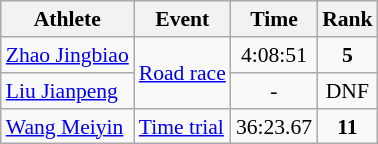<table class="wikitable"  style="font-size:90%; display:inline-table;">
<tr>
<th>Athlete</th>
<th>Event</th>
<th>Time</th>
<th>Rank</th>
</tr>
<tr>
<td><a href='#'>Zhao Jingbiao</a></td>
<td rowspan=2><a href='#'>Road race</a></td>
<td align=center>4:08:51</td>
<td align=center><strong>5</strong></td>
</tr>
<tr>
<td><a href='#'>Liu Jianpeng</a></td>
<td align=center>-</td>
<td align=center>DNF</td>
</tr>
<tr>
<td><a href='#'>Wang Meiyin</a></td>
<td><a href='#'>Time trial</a></td>
<td align=center>36:23.67</td>
<td align=center><strong>11</strong></td>
</tr>
</table>
